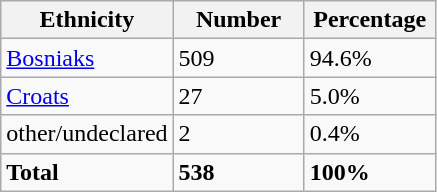<table class="wikitable">
<tr>
<th width="100px">Ethnicity</th>
<th width="80px">Number</th>
<th width="80px">Percentage</th>
</tr>
<tr>
<td><a href='#'>Bosniaks</a></td>
<td>509</td>
<td>94.6%</td>
</tr>
<tr>
<td><a href='#'>Croats</a></td>
<td>27</td>
<td>5.0%</td>
</tr>
<tr>
<td>other/undeclared</td>
<td>2</td>
<td>0.4%</td>
</tr>
<tr>
<td><strong>Total</strong></td>
<td><strong>538</strong></td>
<td><strong>100%</strong></td>
</tr>
</table>
